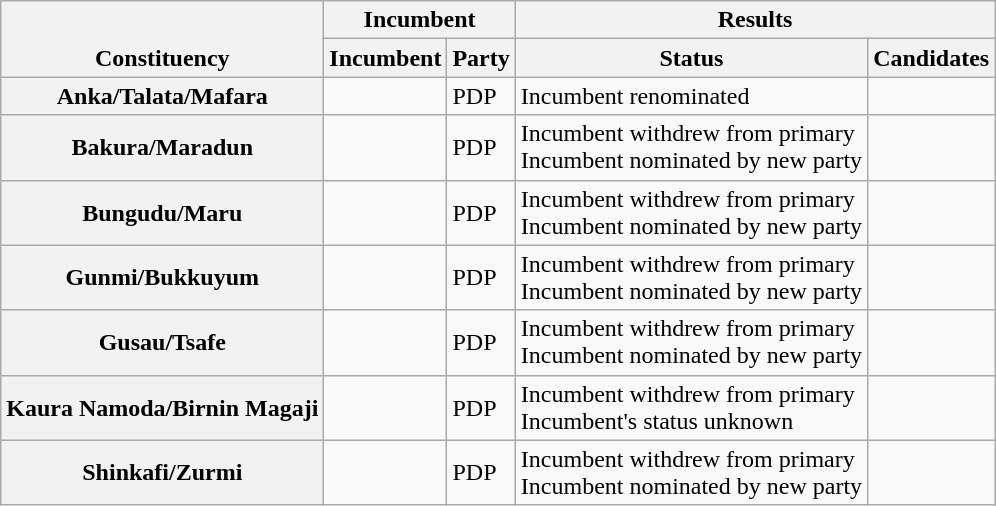<table class="wikitable sortable">
<tr valign=bottom>
<th rowspan=2>Constituency</th>
<th colspan=2>Incumbent</th>
<th colspan=2>Results</th>
</tr>
<tr valign=bottom>
<th>Incumbent</th>
<th>Party</th>
<th>Status</th>
<th>Candidates</th>
</tr>
<tr>
<th>Anka/Talata/Mafara</th>
<td></td>
<td>PDP</td>
<td>Incumbent renominated</td>
<td nowrap></td>
</tr>
<tr>
<th>Bakura/Maradun</th>
<td></td>
<td>PDP</td>
<td>Incumbent withdrew from primary<br>Incumbent nominated by new party</td>
<td nowrap></td>
</tr>
<tr>
<th>Bungudu/Maru</th>
<td></td>
<td>PDP</td>
<td>Incumbent withdrew from primary<br>Incumbent nominated by new party</td>
<td nowrap></td>
</tr>
<tr>
<th>Gunmi/Bukkuyum</th>
<td></td>
<td>PDP</td>
<td>Incumbent withdrew from primary<br>Incumbent nominated by new party</td>
<td nowrap></td>
</tr>
<tr>
<th>Gusau/Tsafe</th>
<td></td>
<td>PDP</td>
<td>Incumbent withdrew from primary<br>Incumbent nominated by new party</td>
<td nowrap></td>
</tr>
<tr>
<th>Kaura Namoda/Birnin Magaji</th>
<td></td>
<td>PDP</td>
<td>Incumbent withdrew from primary<br>Incumbent's status unknown</td>
<td nowrap></td>
</tr>
<tr>
<th>Shinkafi/Zurmi</th>
<td></td>
<td>PDP</td>
<td>Incumbent withdrew from primary<br>Incumbent nominated by new party</td>
<td nowrap></td>
</tr>
</table>
